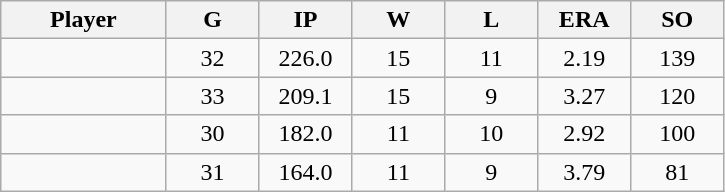<table class="wikitable sortable">
<tr>
<th bgcolor="#DDDDFF" width="16%">Player</th>
<th bgcolor="#DDDDFF" width="9%">G</th>
<th bgcolor="#DDDDFF" width="9%">IP</th>
<th bgcolor="#DDDDFF" width="9%">W</th>
<th bgcolor="#DDDDFF" width="9%">L</th>
<th bgcolor="#DDDDFF" width="9%">ERA</th>
<th bgcolor="#DDDDFF" width="9%">SO</th>
</tr>
<tr align="center">
<td></td>
<td>32</td>
<td>226.0</td>
<td>15</td>
<td>11</td>
<td>2.19</td>
<td>139</td>
</tr>
<tr align="center">
<td></td>
<td>33</td>
<td>209.1</td>
<td>15</td>
<td>9</td>
<td>3.27</td>
<td>120</td>
</tr>
<tr align="center">
<td></td>
<td>30</td>
<td>182.0</td>
<td>11</td>
<td>10</td>
<td>2.92</td>
<td>100</td>
</tr>
<tr align="center">
<td></td>
<td>31</td>
<td>164.0</td>
<td>11</td>
<td>9</td>
<td>3.79</td>
<td>81</td>
</tr>
</table>
